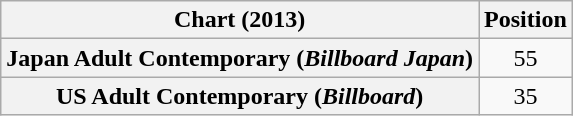<table class="wikitable sortable plainrowheaders" style="text-align:center">
<tr>
<th scope="col">Chart (2013)</th>
<th scope="col">Position</th>
</tr>
<tr>
<th scope="row">Japan Adult Contemporary (<em>Billboard Japan</em>)</th>
<td>55</td>
</tr>
<tr>
<th scope="row">US Adult Contemporary (<em>Billboard</em>)</th>
<td>35</td>
</tr>
</table>
